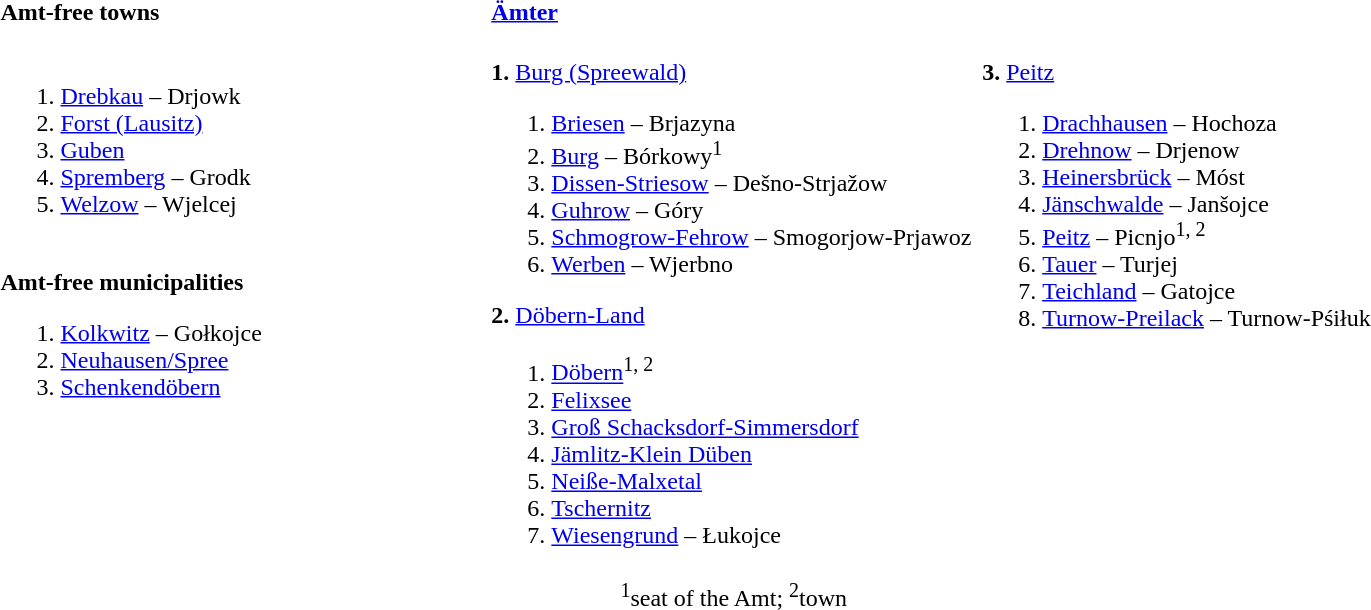<table>
<tr>
<th width=33% align=left>Amt-free towns</th>
<th width=33% align=left><a href='#'>Ämter</a></th>
<th width=33% align=left></th>
</tr>
<tr valign=top>
<td><br><ol><li><a href='#'>Drebkau</a> – Drjowk</li><li><a href='#'>Forst (Lausitz)</a></li><li><a href='#'>Guben</a></li><li><a href='#'>Spremberg</a> – Grodk</li><li><a href='#'>Welzow</a> – Wjelcej</li></ol><br>
<strong>Amt-free municipalities</strong><ol><li><a href='#'>Kolkwitz</a> – Gołkojce</li><li><a href='#'>Neuhausen/Spree</a></li><li><a href='#'>Schenkendöbern</a></li></ol></td>
<td><br><strong>1.</strong> <a href='#'>Burg (Spreewald)</a><ol><li><a href='#'>Briesen</a> – Brjazyna</li><li><a href='#'>Burg</a> – Bórkowy<sup>1</sup></li><li><a href='#'>Dissen-Striesow</a> – Dešno-Strjažow</li><li><a href='#'>Guhrow</a> – Góry</li><li><a href='#'>Schmogrow-Fehrow</a> – Smogorjow-Prjawoz</li><li><a href='#'>Werben</a> – Wjerbno</li></ol><strong>2.</strong> <a href='#'>Döbern-Land</a><ol><li><a href='#'>Döbern</a><sup>1, 2</sup></li><li><a href='#'>Felixsee</a></li><li><a href='#'>Groß Schacksdorf-Simmersdorf</a></li><li><a href='#'>Jämlitz-Klein Düben</a></li><li><a href='#'>Neiße-Malxetal</a></li><li><a href='#'>Tschernitz</a></li><li><a href='#'>Wiesengrund</a> – Łukojce</li></ol></td>
<td><br><strong>3.</strong> <a href='#'>Peitz</a><ol><li><a href='#'>Drachhausen</a> – Hochoza</li><li><a href='#'>Drehnow</a> – Drjenow</li><li><a href='#'>Heinersbrück</a> – Móst</li><li><a href='#'>Jänschwalde</a> – Janšojce</li><li><a href='#'>Peitz</a> – Picnjo<sup>1, 2</sup></li><li><a href='#'>Tauer</a> – Turjej</li><li><a href='#'>Teichland</a> – Gatojce</li><li><a href='#'>Turnow-Preilack</a> – Turnow-Pśiłuk</li></ol></td>
</tr>
<tr>
<td colspan=3 align=center><sup>1</sup>seat of the Amt; <sup>2</sup>town</td>
</tr>
</table>
